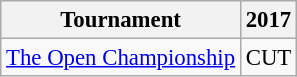<table class="wikitable" style="font-size:95%;text-align:center;">
<tr>
<th>Tournament</th>
<th>2017</th>
</tr>
<tr>
<td align=left><a href='#'>The Open Championship</a></td>
<td>CUT</td>
</tr>
</table>
